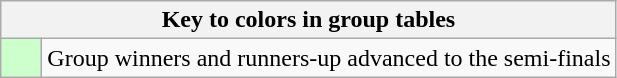<table class="wikitable" style="text-align: center;">
<tr>
<th colspan=2>Key to colors in group tables</th>
</tr>
<tr>
<td style="background:#cfc; width:20px;"></td>
<td align=left>Group winners and runners-up advanced to the semi-finals</td>
</tr>
</table>
